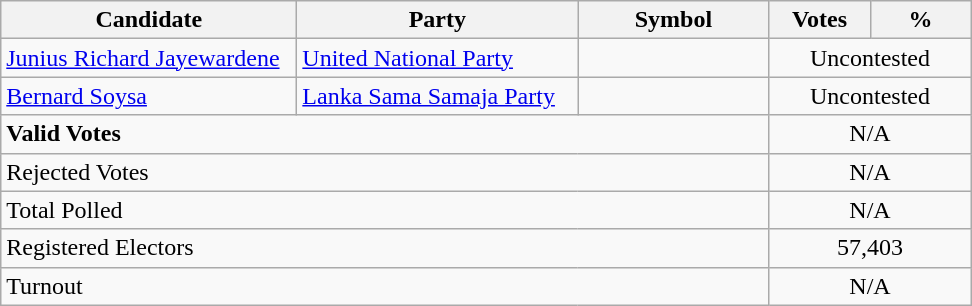<table class="wikitable" border="1" style="text-align:right;">
<tr>
<th align=left width="190">Candidate</th>
<th align=left width="180">Party</th>
<th align=left width="120">Symbol</th>
<th align=left width="60">Votes</th>
<th align=left width="60">%</th>
</tr>
<tr>
<td align=left><a href='#'>Junius Richard Jayewardene</a></td>
<td align=left><a href='#'>United National Party</a></td>
<td></td>
<td align=center colspan=2>Uncontested</td>
</tr>
<tr>
<td align=left><a href='#'>Bernard Soysa</a></td>
<td align=left><a href='#'>Lanka Sama Samaja Party</a></td>
<td></td>
<td align=center colspan=2>Uncontested</td>
</tr>
<tr>
<td align=left colspan=3><strong>Valid Votes</strong></td>
<td align=center colspan=2>N/A</td>
</tr>
<tr>
<td align=left colspan=3>Rejected Votes</td>
<td align=center colspan=2>N/A</td>
</tr>
<tr>
<td align=left colspan=3>Total Polled</td>
<td align=center colspan=2>N/A</td>
</tr>
<tr>
<td align=left colspan=3>Registered Electors</td>
<td align=center colspan=2>57,403</td>
</tr>
<tr>
<td align=left colspan=3>Turnout</td>
<td align=center colspan=2>N/A</td>
</tr>
</table>
